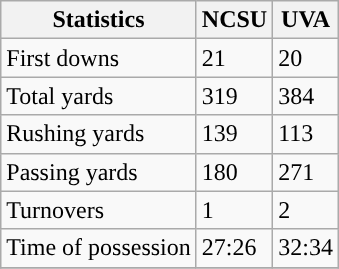<table class="wikitable">
<tr>
<th>Statistics</th>
<th>NCSU</th>
<th>UVA</th>
</tr>
<tr>
<td>First downs</td>
<td>21</td>
<td>20</td>
</tr>
<tr>
<td>Total yards</td>
<td>319</td>
<td>384</td>
</tr>
<tr>
<td>Rushing yards</td>
<td>139</td>
<td>113</td>
</tr>
<tr>
<td>Passing yards</td>
<td>180</td>
<td>271</td>
</tr>
<tr>
<td>Turnovers</td>
<td>1</td>
<td>2</td>
</tr>
<tr>
<td>Time of possession</td>
<td>27:26</td>
<td>32:34</td>
</tr>
<tr>
</tr>
</table>
